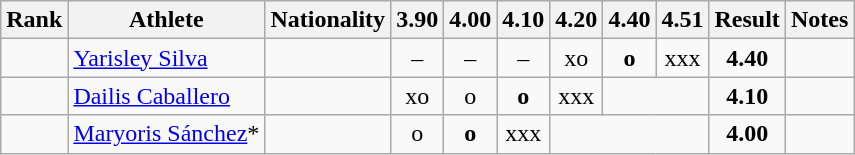<table class="wikitable sortable" style="text-align:center">
<tr>
<th>Rank</th>
<th>Athlete</th>
<th>Nationality</th>
<th>3.90</th>
<th>4.00</th>
<th>4.10</th>
<th>4.20</th>
<th>4.40</th>
<th>4.51</th>
<th>Result</th>
<th>Notes</th>
</tr>
<tr>
<td></td>
<td align="left"><a href='#'>Yarisley Silva</a></td>
<td align=left></td>
<td>–</td>
<td>–</td>
<td>–</td>
<td>xo</td>
<td><strong>o</strong></td>
<td>xxx</td>
<td><strong>4.40</strong></td>
<td></td>
</tr>
<tr>
<td></td>
<td align="left"><a href='#'>Dailis Caballero</a></td>
<td align=left></td>
<td>xo</td>
<td>o</td>
<td><strong>o</strong></td>
<td>xxx</td>
<td colspan=2></td>
<td><strong>4.10</strong></td>
<td></td>
</tr>
<tr>
<td></td>
<td align="left"><a href='#'>Maryoris Sánchez</a>*</td>
<td align=left></td>
<td>o</td>
<td><strong>o</strong></td>
<td>xxx</td>
<td colspan=3></td>
<td><strong>4.00</strong></td>
<td></td>
</tr>
</table>
